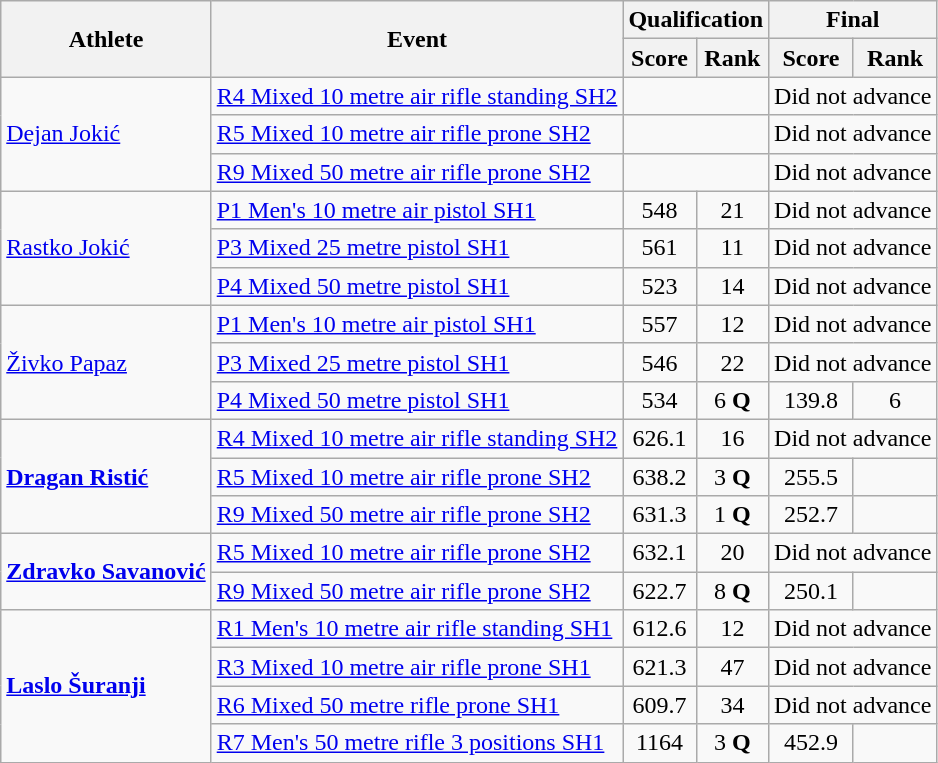<table class=wikitable>
<tr>
<th rowspan="2">Athlete</th>
<th rowspan="2">Event</th>
<th colspan="2">Qualification</th>
<th colspan="2">Final</th>
</tr>
<tr>
<th>Score</th>
<th>Rank</th>
<th>Score</th>
<th>Rank</th>
</tr>
<tr align=center>
<td align=left rowspan=3><a href='#'>Dejan Jokić</a></td>
<td align=left><a href='#'>R4 Mixed 10 metre air rifle standing SH2</a></td>
<td colspan=2></td>
<td colspan=2>Did not advance</td>
</tr>
<tr align=center>
<td align=left><a href='#'>R5 Mixed 10 metre air rifle prone SH2</a></td>
<td colspan=2></td>
<td colspan=2>Did not advance</td>
</tr>
<tr align=center>
<td align=left><a href='#'>R9 Mixed 50 metre air rifle prone SH2</a></td>
<td colspan=2></td>
<td colspan=2>Did not advance</td>
</tr>
<tr align=center>
<td align=left rowspan=3><a href='#'>Rastko Jokić</a></td>
<td align=left><a href='#'>P1 Men's 10 metre air pistol SH1</a></td>
<td>548</td>
<td>21</td>
<td colspan=2>Did not advance</td>
</tr>
<tr align=center>
<td align=left><a href='#'>P3 Mixed 25 metre pistol SH1</a></td>
<td>561</td>
<td>11</td>
<td colspan=2>Did not advance</td>
</tr>
<tr align=center>
<td align=left><a href='#'>P4 Mixed 50 metre pistol SH1</a></td>
<td>523</td>
<td>14</td>
<td colspan=2>Did not advance</td>
</tr>
<tr align=center>
<td align=left rowspan=3><a href='#'>Živko Papaz</a></td>
<td align=left><a href='#'>P1 Men's 10 metre air pistol SH1</a></td>
<td>557</td>
<td>12</td>
<td colspan=2>Did not advance</td>
</tr>
<tr align=center>
<td align=left><a href='#'>P3 Mixed 25 metre pistol SH1</a></td>
<td>546</td>
<td>22</td>
<td colspan=2>Did not advance</td>
</tr>
<tr align=center>
<td align=left><a href='#'>P4 Mixed 50 metre pistol SH1</a></td>
<td>534</td>
<td>6 <strong>Q</strong></td>
<td>139.8</td>
<td>6</td>
</tr>
<tr align=center>
<td align=left rowspan=3><strong><a href='#'>Dragan Ristić</a></strong></td>
<td align=left><a href='#'>R4 Mixed 10 metre air rifle standing SH2</a></td>
<td>626.1</td>
<td>16</td>
<td colspan=2>Did not advance</td>
</tr>
<tr align=center>
<td align=left><a href='#'>R5 Mixed 10 metre air rifle prone SH2</a></td>
<td>638.2</td>
<td>3 <strong>Q</strong></td>
<td>255.5 </td>
<td></td>
</tr>
<tr align=center>
<td align=left><a href='#'>R9 Mixed 50 metre air rifle prone SH2</a></td>
<td>631.3 </td>
<td>1 <strong>Q</strong></td>
<td>252.7 </td>
<td></td>
</tr>
<tr align=center>
<td align=left rowspan=2><strong><a href='#'>Zdravko Savanović</a></strong></td>
<td align=left><a href='#'>R5 Mixed 10 metre air rifle prone SH2</a></td>
<td>632.1</td>
<td>20</td>
<td colspan=2>Did not advance</td>
</tr>
<tr align=center>
<td align=left><a href='#'>R9 Mixed 50 metre air rifle prone SH2</a></td>
<td>622.7</td>
<td>8 <strong>Q</strong></td>
<td>250.1</td>
<td></td>
</tr>
<tr align=center>
<td align=left rowspan=4><strong><a href='#'>Laslo Šuranji</a></strong></td>
<td align=left><a href='#'>R1 Men's 10 metre air rifle standing SH1</a></td>
<td>612.6</td>
<td>12</td>
<td colspan=2>Did not advance</td>
</tr>
<tr align=center>
<td align=left><a href='#'>R3 Mixed 10 metre air rifle prone SH1</a></td>
<td>621.3</td>
<td>47</td>
<td colspan=2>Did not advance</td>
</tr>
<tr align=center>
<td align=left><a href='#'>R6 Mixed 50 metre rifle prone SH1</a></td>
<td>609.7</td>
<td>34</td>
<td colspan=2>Did not advance</td>
</tr>
<tr align=center>
<td align=left><a href='#'>R7 Men's 50 metre rifle 3 positions SH1</a></td>
<td>1164</td>
<td>3 <strong>Q</strong></td>
<td>452.9</td>
<td></td>
</tr>
</table>
